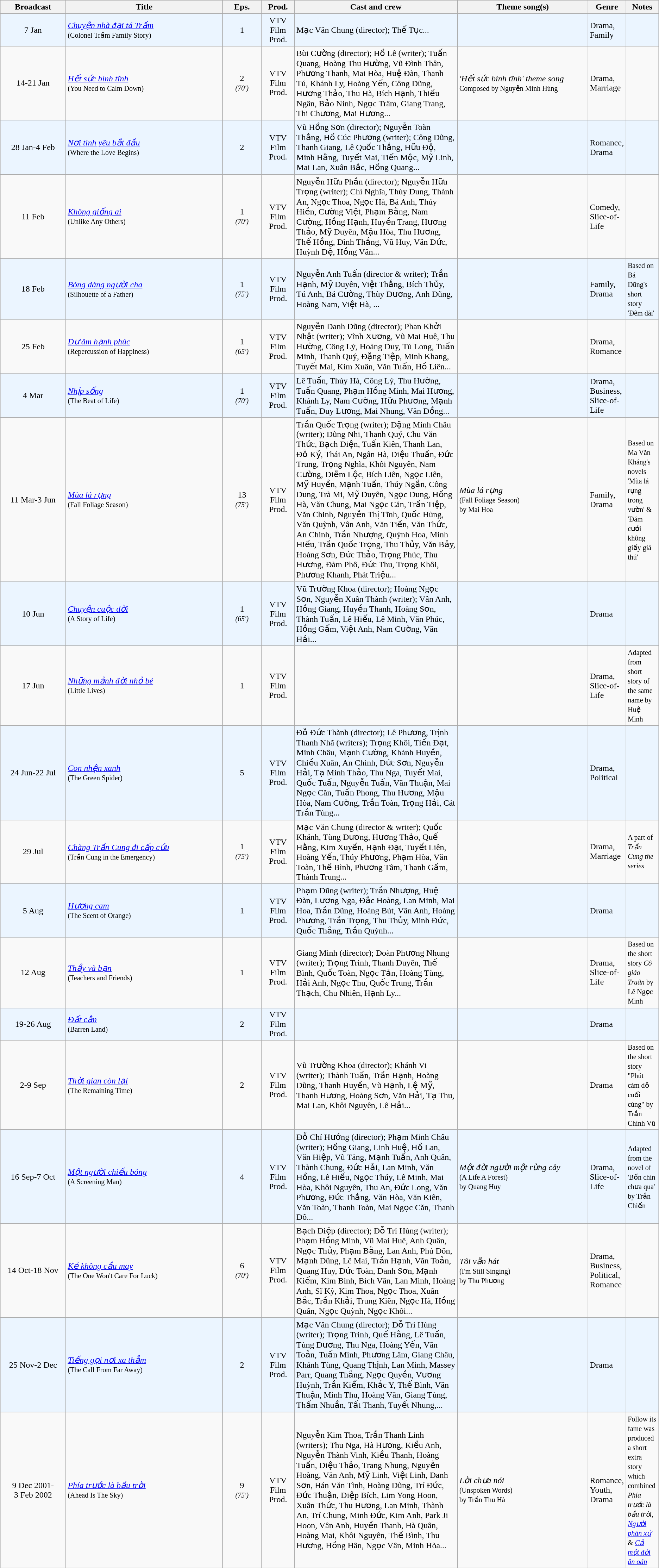<table class="wikitable sortable">
<tr>
<th style="width:10%;">Broadcast</th>
<th style="width:24%;">Title</th>
<th style="width:6%;">Eps.</th>
<th style="width:5%;">Prod.</th>
<th style="width:25%;">Cast and crew</th>
<th style="width:20%;">Theme song(s)</th>
<th style="width:5%;">Genre</th>
<th style="width:5%;">Notes</th>
</tr>
<tr ---- bgcolor="#ebf5ff">
<td style="text-align:center;">7 Jan <br></td>
<td><em><a href='#'>Chuyện nhà đại tá Trầm</a></em> <br><small>(Colonel Trầm Family Story)</small></td>
<td style="text-align:center;">1</td>
<td style="text-align:center;">VTV Film Prod.</td>
<td>Mạc Văn Chung (director); Thế Tục...</td>
<td></td>
<td>Drama, Family</td>
<td></td>
</tr>
<tr>
<td style="text-align:center;">14-21 Jan <br></td>
<td><em><a href='#'>Hết sức bình tĩnh</a></em> <br><small>(You Need to Calm Down)</small></td>
<td style="text-align:center;">2<br><small><em>(70′)</em></small></td>
<td style="text-align:center;">VTV Film Prod.</td>
<td>Bùi Cường (director); Hồ Lê (writer); Tuấn Quang, Hoàng Thu Hường, Vũ Đình Thân, Phương Thanh, Mai Hòa, Huệ Đàn, Thanh Tú, Khánh Ly, Hoàng Yến, Công Dũng, Hương Thảo, Thu Hà, Bích Hạnh, Thiếu Ngân, Bảo Ninh, Ngọc Trâm, Giang Trang, Thi Chương, Mai Hương...</td>
<td><em> 'Hết sức bình tĩnh' theme song</em> <br><small>Composed by Nguyễn Minh Hùng</small></td>
<td>Drama, Marriage</td>
<td></td>
</tr>
<tr ---- bgcolor="#ebf5ff">
<td style="text-align:center;">28 Jan-4 Feb<br></td>
<td><em><a href='#'>Nơi tình yêu bắt đầu</a></em> <br><small>(Where the Love Begins)</small></td>
<td style="text-align:center;">2</td>
<td style="text-align:center;">VTV Film Prod.</td>
<td>Vũ Hồng Sơn (director); Nguyễn Toàn Thắng, Hồ Cúc Phương (writer); Công Dũng, Thanh Giang, Lê Quốc Thắng, Hữu Độ, Minh Hằng, Tuyết Mai, Tiến Mộc, Mỹ Linh, Mai Lan, Xuân Bắc, Hồng Quang...</td>
<td></td>
<td>Romance, Drama</td>
<td></td>
</tr>
<tr>
<td style="text-align:center;">11 Feb <br></td>
<td><em><a href='#'>Không giống ai</a></em> <br><small>(Unlike Any Others)</small></td>
<td style="text-align:center;">1<br><small><em>(70′)</em></small></td>
<td style="text-align:center;">VTV Film Prod.</td>
<td>Nguyễn Hữu Phần (director); Nguyễn Hữu Trọng (writer); Chí Nghĩa, Thùy Dung, Thành An, Ngọc Thoa, Ngọc Hà, Bá Anh, Thúy Hiền, Cường Việt, Phạm Bằng, Nam Cường, Hồng Hạnh, Huyền Trang, Hương Thảo, Mỹ Duyên, Mậu Hòa, Thu Hương, Thế Hồng, Đình Thắng, Vũ Huy, Văn Đức, Huỳnh Đệ, Hồng Vân...</td>
<td></td>
<td>Comedy, Slice-of-Life</td>
<td></td>
</tr>
<tr ---- bgcolor="#ebf5ff">
<td style="text-align:center;">18 Feb<br></td>
<td><em><a href='#'>Bóng dáng người cha</a></em> <br><small>(Silhouette of a Father)</small></td>
<td style="text-align:center;">1<br><small><em>(75′)</em></small></td>
<td style="text-align:center;">VTV Film Prod.</td>
<td>Nguyễn Anh Tuấn (director & writer); Trần Hạnh, Mỹ Duyên, Việt Thắng, Bích Thủy, Tú Anh, Bá Cường, Thùy Dương, Anh Dũng, Hoàng Nam, Việt Hà, ...</td>
<td></td>
<td>Family, Drama</td>
<td><small>Based on Bá Dũng's short story 'Đêm dài'</small></td>
</tr>
<tr>
<td style="text-align:center;">25 Feb <br></td>
<td><em><a href='#'>Dư âm hạnh phúc</a></em> <br><small>(Repercussion of Happiness)</small></td>
<td style="text-align:center;">1<br><small><em>(65′)</em></small></td>
<td style="text-align:center;">VTV Film Prod.</td>
<td>Nguyễn Danh Dũng (director); Phan Khởi Nhật (writer); Vĩnh Xương, Vũ Mai Huê, Thu Hường, Công Lý, Hoàng Duy, Tú Long, Tuấn Minh, Thanh Quý, Đặng Tiệp, Minh Khang, Tuyết Mai, Kim Xuân, Văn Tuấn, Hồ Liên...</td>
<td></td>
<td>Drama, Romance</td>
<td></td>
</tr>
<tr ---- bgcolor="#ebf5ff">
<td style="text-align:center;">4 Mar <br></td>
<td><em><a href='#'>Nhịp sống</a></em> <br><small>(The Beat of Life)</small></td>
<td style="text-align:center;">1<br><small><em>(70′)</em></small></td>
<td style="text-align:center;">VTV Film Prod.</td>
<td> Lê Tuấn, Thúy Hà, Công Lý, Thu Hường, Tuấn Quang, Phạm Hồng Minh, Mai Hương, Khánh Ly, Nam Cường, Hữu Phương, Mạnh Tuấn, Duy Lương, Mai Nhung, Văn Đồng...</td>
<td></td>
<td>Drama, Business, Slice-of-Life</td>
<td></td>
</tr>
<tr>
<td style="text-align:center;">11 Mar-3 Jun <br></td>
<td><em><a href='#'>Mùa lá rụng</a></em> <br><small>(Fall Foliage Season)</small></td>
<td style="text-align:center;">13<br><small><em>(75′)</em></small></td>
<td style="text-align:center;">VTV Film Prod.</td>
<td>Trần Quốc Trọng (writer); Đặng Minh Châu (writer); Dũng Nhi, Thanh Quý, Chu Văn Thức, Bạch Diện, Tuấn Kiên, Thanh Lan, Đỗ Kỷ, Thái An, Ngân Hà, Diệu Thuần, Đức Trung, Trọng Nghĩa, Khôi Nguyên, Nam Cường, Diễm Lộc, Bích Liên, Ngọc Liên, Mỹ Huyền, Mạnh Tuấn, Thúy Ngần, Công Dung, Trà Mi, Mỹ Duyên, Ngọc Dung, Hồng Hà, Văn Chung, Mai Ngọc Căn, Trần Tiệp, Văn Chinh, Nguyễn Thị Tĩnh, Quốc Hùng, Văn Quỳnh, Vân Anh, Văn Tiến, Văn Thức, An Chinh, Trần Nhượng, Quỳnh Hoa, Minh Hiếu, Trần Quốc Trọng, Thu Thủy, Văn Bảy, Hoàng Sơn, Đức Thảo, Trọng Phúc, Thu Hương, Đàm Phô, Đức Thu, Trọng Khôi, Phương Khanh, Phát Triệu...</td>
<td><em>Mùa lá rụng</em><br><small>(Fall Foliage Season)<br>by Mai Hoa</small></td>
<td>Family, Drama</td>
<td><small>Based on Ma Văn Kháng's novels 'Mùa lá rụng trong vườn' & 'Đám cưới không giấy giá thú'</small></td>
</tr>
<tr ---- bgcolor="#ebf5ff">
<td style="text-align:center;">10 Jun <br></td>
<td><em><a href='#'>Chuyện cuộc đời</a></em> <br><small>(A Story of Life)</small></td>
<td style="text-align:center;">1<br><small><em>(65′)</em></small></td>
<td style="text-align:center;">VTV Film Prod.</td>
<td>Vũ Trường Khoa (director); Hoàng Ngọc Sơn, Nguyễn Xuân Thành (writer); Vân Anh, Hồng Giang, Huyền Thanh, Hoàng Sơn, Thành Tuấn, Lê Hiếu, Lê Minh, Văn Phúc, Hồng Gấm, Việt Anh, Nam Cường, Văn Hải...</td>
<td></td>
<td>Drama</td>
<td></td>
</tr>
<tr>
<td style="text-align:center;">17 Jun <br></td>
<td><em><a href='#'>Những mảnh đời nhỏ bé</a></em> <br><small>(Little Lives)</small></td>
<td style="text-align:center;">1</td>
<td style="text-align:center;">VTV Film Prod.</td>
<td></td>
<td></td>
<td>Drama, Slice-of-Life</td>
<td><small>Adapted from short story of the same name by Huệ Minh</small></td>
</tr>
<tr ---- bgcolor="#ebf5ff">
<td style="text-align:center;">24 Jun-22 Jul <br></td>
<td><em><a href='#'>Con nhện xanh</a></em> <br><small>(The Green Spider)</small></td>
<td style="text-align:center;">5</td>
<td style="text-align:center;">VTV Film Prod.</td>
<td>Đỗ Đức Thành (director); Lê Phương, Trịnh Thanh Nhã (writers); Trọng Khôi, Tiến Đạt, Minh Châu, Mạnh Cường, Khánh Huyền, Chiều Xuân, An Chinh, Đức Sơn, Nguyễn Hải, Tạ Minh Thảo, Thu Nga, Tuyết Mai, Quốc Tuấn, Nguyễn Tuấn, Văn Thuận, Mai Ngọc Căn, Tuấn Phong, Thu Hương, Mậu Hòa, Nam Cường, Trần Toàn, Trọng Hải, Cát Trần Tùng...</td>
<td></td>
<td>Drama, Political</td>
<td></td>
</tr>
<tr>
<td style="text-align:center;">29 Jul <br></td>
<td><em><a href='#'>Chàng Trần Cung đi cấp cứu</a></em> <br><small>(Trần Cung in the Emergency)</small></td>
<td style="text-align:center;">1<br><small><em>(75′)</em></small></td>
<td style="text-align:center;">VTV Film Prod.</td>
<td>Mạc Văn Chung (director & writer); Quốc Khánh, Tùng Dương, Hương Thảo, Quế Hằng, Kim Xuyến, Hạnh Đạt, Tuyết Liên, Hoàng Yến, Thúy Phương, Phạm Hòa, Văn Toàn, Thế Bình, Phương Tâm, Thanh Gấm, Thành Trung...</td>
<td></td>
<td>Drama, Marriage</td>
<td><small>A part of <em>Trần Cung the series</em></small></td>
</tr>
<tr ---- bgcolor="#ebf5ff">
<td style="text-align:center;">5 Aug <br></td>
<td><em><a href='#'>Hương cam</a></em> <br><small>(The Scent of Orange)</small></td>
<td style="text-align:center;">1</td>
<td style="text-align:center;">VTV Film Prod.</td>
<td>Phạm Dũng (writer); Trần Nhượng, Huệ Đàn, Lương Nga, Đắc Hoàng, Lan Minh, Mai Hoa, Trần Dũng, Hoàng Bút, Vân Anh, Hoàng Phương, Trần Trọng, Thu Thủy, Minh Đức, Quốc Thắng, Trần Quỳnh...</td>
<td></td>
<td>Drama</td>
<td></td>
</tr>
<tr>
<td style="text-align:center;">12 Aug<br></td>
<td><em><a href='#'>Thầy và bạn</a></em> <br><small>(Teachers and Friends)</small></td>
<td style="text-align:center;">1</td>
<td style="text-align:center;">VTV Film Prod.</td>
<td>Giang Minh (director); Đoàn Phương Nhung (writer); Trọng Trinh, Thanh Duyên, Thế Bình, Quốc Toàn, Ngọc Tản, Hoàng Tùng, Hải Anh, Ngọc Thu, Quốc Trung, Trần Thạch, Chu Nhiên, Hạnh Ly...</td>
<td></td>
<td>Drama, Slice-of-Life</td>
<td><small>Based on the short story <em>Cô giáo Truân</em> by Lê Ngọc Minh</small></td>
</tr>
<tr ---- bgcolor="#ebf5ff">
<td style="text-align:center;">19-26 Aug<br></td>
<td><em><a href='#'>Đất cằn</a></em> <br><small>(Barren Land)</small></td>
<td style="text-align:center;">2</td>
<td style="text-align:center;">VTV Film Prod.</td>
<td></td>
<td></td>
<td>Drama</td>
<td></td>
</tr>
<tr>
<td style="text-align:center;">2-9 Sep<br></td>
<td><em><a href='#'>Thời gian còn lại</a></em> <br><small>(The Remaining Time)</small></td>
<td style="text-align:center;">2</td>
<td style="text-align:center;">VTV Film Prod.</td>
<td>Vũ Trường Khoa (director); Khánh Vi (writer); Thành Tuấn, Trần Hạnh, Hoàng Dũng, Thanh Huyền, Vũ Hạnh, Lệ Mỹ, Thanh Hương, Hoàng Sơn, Văn Hải, Tạ Thu, Mai Lan, Khôi Nguyên, Lê Hải...</td>
<td></td>
<td>Drama</td>
<td><small>Based on the short story "Phút cám dỗ cuối cùng" by Trần Chinh Vũ</small></td>
</tr>
<tr ---- bgcolor="#ebf5ff">
<td style="text-align:center;">16 Sep-7 Oct<br></td>
<td><em><a href='#'>Một người chiếu bóng</a></em> <br><small>(A Screening Man)</small></td>
<td style="text-align:center;">4</td>
<td style="text-align:center;">VTV Film Prod.</td>
<td>Đỗ Chí Hướng (director); Phạm Minh Châu (writer); Hồng Giang, Linh Huệ, Hồ Lan, Văn Hiệp, Vũ Tăng, Mạnh Tuấn, Anh Quân, Thành Chung, Đức Hải, Lan Minh, Văn Hồng, Lê Hiếu, Ngọc Thúy, Lê Minh, Mai Hòa, Khôi Nguyên, Thu An, Đức Long, Văn Phương, Đức Thắng, Văn Hòa, Văn Kiên, Văn Toàn, Thanh Toàn, Mai Ngọc Căn, Thanh Đô...</td>
<td><em>Một đời người một rừng cây</em><br><small>(A Life A Forest)<br>by Quang Huy</small></td>
<td>Drama, Slice-of-Life</td>
<td><small>Adapted from the novel of 'Bốn chín chưa qua' by Trần Chiến</small></td>
</tr>
<tr>
<td style="text-align:center;">14 Oct-18 Nov<br></td>
<td><em><a href='#'>Kẻ không cầu may</a></em> <br><small>(The One Won't Care For Luck)</small></td>
<td style="text-align:center;">6<br><small><em>(70′)</em></small></td>
<td style="text-align:center;">VTV Film Prod.</td>
<td>Bạch Diệp (director); Đỗ Trí Hùng (writer); Phạm Hồng Minh, Vũ Mai Huê, Anh Quân, Ngọc Thủy, Phạm Bằng, Lan Anh, Phú Đôn, Mạnh Dũng, Lê Mai, Trần Hạnh, Văn Toản, Quang Huy, Đức Toàn, Danh Sơn, Mạnh Kiểm, Kim Bình, Bích Vân, Lan Minh, Hoàng Anh, Sĩ Kỳ, Kim Thoa, Ngọc Thoa, Xuân Bắc, Trần Khải, Trung Kiên, Ngọc Hà, Hồng Quân, Ngọc Quỳnh, Ngọc Khôi...</td>
<td><em>Tôi vẫn hát</em><br><small>(I'm Still Singing)<br>by Thu Phương</small></td>
<td>Drama, Business, Political, Romance</td>
<td></td>
</tr>
<tr ---- bgcolor="#ebf5ff">
<td style="text-align:center;">25 Nov-2 Dec<br></td>
<td><em><a href='#'>Tiếng gọi nơi xa thẳm</a></em> <br><small>(The Call From Far Away)</small></td>
<td style="text-align:center;">2</td>
<td style="text-align:center;">VTV Film Prod.</td>
<td>Mạc Văn Chung (director); Đỗ Trí Hùng (writer); Trọng Trinh, Quế Hằng, Lê Tuấn, Tùng Dương, Thu Nga, Hoàng Yến, Văn Toản, Tuấn Minh, Phương Lâm, Giang Châu, Khánh Tùng, Quang Thịnh, Lan Minh, Massey Parr, Quang Thắng, Ngọc Quyền, Vương Huỳnh, Trần Kiểm, Khắc Y, Thế Bình, Văn Thuận, Minh Thu, Hoàng Vân, Giang Tùng, Thấm Nhuần, Tất Thanh, Tuyết Nhung,...</td>
<td></td>
<td>Drama</td>
<td></td>
</tr>
<tr>
<td style="text-align:center;">9 Dec 2001-<br>3 Feb 2002<br></td>
<td><em><a href='#'>Phía trước là bầu trời</a></em> <br><small>(Ahead Is The Sky)</small></td>
<td style="text-align:center;">9<br><small><em>(75′)</em></small></td>
<td style="text-align:center;">VTV Film Prod.</td>
<td> Nguyễn Kim Thoa, Trần Thanh Linh (writers); Thu Nga, Hà Hương, Kiều Anh, Nguyễn Thành Vinh, Kiều Thanh, Hoàng Tuấn, Diệu Thảo, Trang Nhung, Nguyễn Hoàng, Văn Anh, Mỹ Linh, Việt Linh, Danh Sơn, Hán Văn Tình, Hoàng Dũng, Trí Đức, Đức Thuận, Diệp Bích, Lim Yong Hoon,  Xuân Thức, Thu Hương, Lan Minh, Thành An, Trí Chung, Minh Đức, Kim Anh, Park Ji Hoon, Vân Anh, Huyền Thanh, Hà Quân, Hoàng Mai, Khôi Nguyên, Thế Bình, Thu Hương, Hồng Hân, Ngọc Vân, Minh Hòa...</td>
<td><em>Lời chưa nói</em><br><small>(Unspoken Words)<br>by Trần Thu Hà</small></td>
<td>Romance, Youth, Drama</td>
<td><small>Follow its fame was   produced a short extra story which combined <em>Phía trước là bầu trời</em>, <em><a href='#'>Người phán xử</a></em> & <em><a href='#'>Cả một đời ân oán</a></em></small></td>
</tr>
</table>
